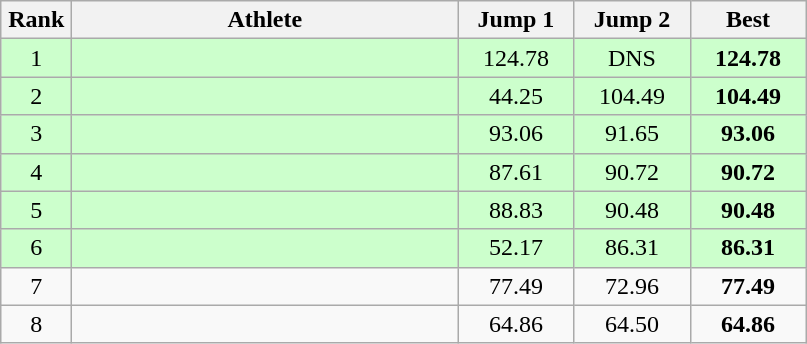<table class=wikitable style="text-align:center">
<tr>
<th width=40>Rank</th>
<th width=250>Athlete</th>
<th width=70>Jump 1</th>
<th width=70>Jump 2</th>
<th width=70>Best</th>
</tr>
<tr bgcolor=#ccffcc>
<td>1</td>
<td align=left></td>
<td>124.78</td>
<td>DNS</td>
<td><strong>124.78</strong></td>
</tr>
<tr bgcolor=#ccffcc>
<td>2</td>
<td align=left></td>
<td>44.25</td>
<td>104.49</td>
<td><strong>104.49</strong></td>
</tr>
<tr bgcolor=#ccffcc>
<td>3</td>
<td align=left></td>
<td>93.06</td>
<td>91.65</td>
<td><strong>93.06</strong></td>
</tr>
<tr bgcolor=#ccffcc>
<td>4</td>
<td align=left></td>
<td>87.61</td>
<td>90.72</td>
<td><strong>90.72</strong></td>
</tr>
<tr bgcolor=#ccffcc>
<td>5</td>
<td align=left></td>
<td>88.83</td>
<td>90.48</td>
<td><strong>90.48</strong></td>
</tr>
<tr bgcolor=#ccffcc>
<td>6</td>
<td align=left></td>
<td>52.17</td>
<td>86.31</td>
<td><strong>86.31</strong></td>
</tr>
<tr>
<td>7</td>
<td align=left></td>
<td>77.49</td>
<td>72.96</td>
<td><strong>77.49</strong></td>
</tr>
<tr>
<td>8</td>
<td align=left></td>
<td>64.86</td>
<td>64.50</td>
<td><strong>64.86</strong></td>
</tr>
</table>
